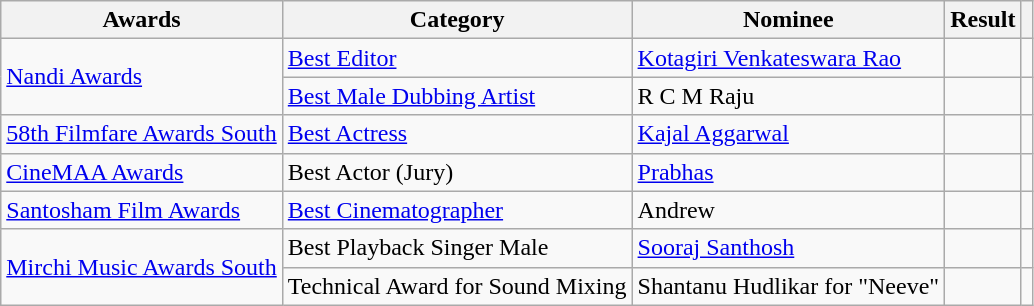<table class="wikitable">
<tr>
<th>Awards</th>
<th>Category</th>
<th>Nominee</th>
<th>Result</th>
<th></th>
</tr>
<tr>
<td rowspan="2"><a href='#'>Nandi Awards</a></td>
<td><a href='#'>Best Editor</a></td>
<td><a href='#'>Kotagiri Venkateswara Rao</a></td>
<td></td>
<td></td>
</tr>
<tr>
<td><a href='#'>Best Male Dubbing Artist</a></td>
<td>R C M Raju</td>
<td></td>
<td></td>
</tr>
<tr>
<td rowspan="1"><a href='#'>58th Filmfare Awards South</a></td>
<td><a href='#'>Best Actress</a></td>
<td><a href='#'>Kajal Aggarwal</a></td>
<td></td>
<td></td>
</tr>
<tr>
<td rowspan="1"><a href='#'>CineMAA Awards</a></td>
<td>Best Actor (Jury)</td>
<td><a href='#'>Prabhas</a></td>
<td></td>
<td></td>
</tr>
<tr>
<td rowspan="1"><a href='#'>Santosham Film Awards</a></td>
<td><a href='#'>Best Cinematographer</a></td>
<td>Andrew</td>
<td></td>
<td></td>
</tr>
<tr>
<td rowspan="2"><a href='#'>Mirchi Music Awards South</a></td>
<td>Best Playback Singer Male</td>
<td><a href='#'>Sooraj Santhosh</a></td>
<td></td>
<td></td>
</tr>
<tr>
<td>Technical Award for Sound Mixing</td>
<td>Shantanu Hudlikar for "Neeve"</td>
<td></td>
<td></td>
</tr>
</table>
